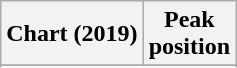<table class="wikitable sortable plainrowheaders">
<tr>
<th>Chart (2019)</th>
<th>Peak<br>position</th>
</tr>
<tr>
</tr>
<tr>
</tr>
</table>
